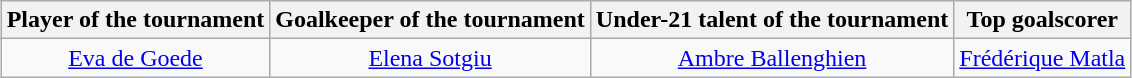<table class=wikitable style="text-align:center; margin:auto">
<tr>
<th>Player of the tournament</th>
<th>Goalkeeper of the tournament</th>
<th>Under-21 talent of the tournament</th>
<th>Top goalscorer</th>
</tr>
<tr>
<td> <a href='#'>Eva de Goede</a></td>
<td> <a href='#'>Elena Sotgiu</a></td>
<td> <a href='#'>Ambre Ballenghien</a></td>
<td> <a href='#'>Frédérique Matla</a></td>
</tr>
</table>
